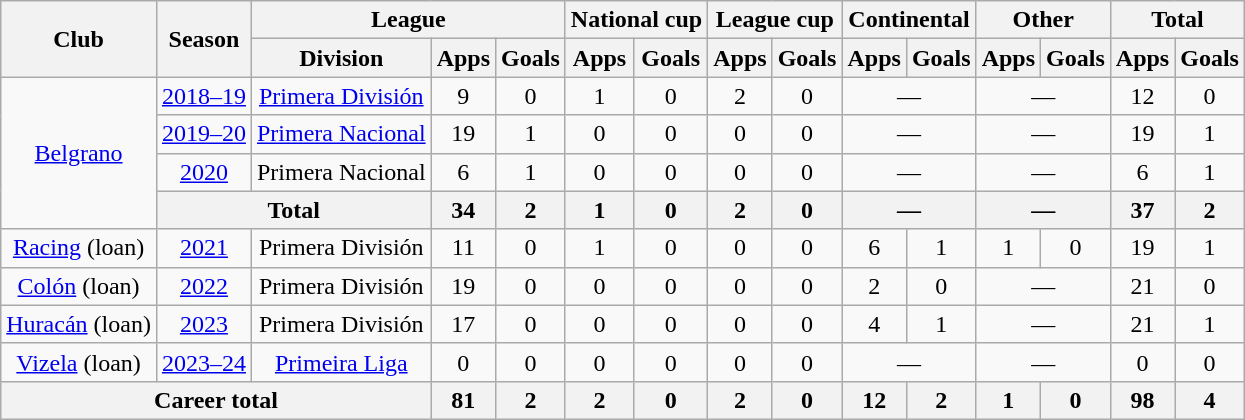<table class="wikitable" style="text-align:center">
<tr>
<th rowspan="2">Club</th>
<th rowspan="2">Season</th>
<th colspan="3">League</th>
<th colspan="2">National cup</th>
<th colspan="2">League cup</th>
<th colspan="2">Continental</th>
<th colspan="2">Other</th>
<th colspan="2">Total</th>
</tr>
<tr>
<th>Division</th>
<th>Apps</th>
<th>Goals</th>
<th>Apps</th>
<th>Goals</th>
<th>Apps</th>
<th>Goals</th>
<th>Apps</th>
<th>Goals</th>
<th>Apps</th>
<th>Goals</th>
<th>Apps</th>
<th>Goals</th>
</tr>
<tr>
<td rowspan="4"><a href='#'>Belgrano</a></td>
<td><a href='#'>2018–19</a></td>
<td rowspan="1"><a href='#'>Primera División</a></td>
<td>9</td>
<td>0</td>
<td>1</td>
<td>0</td>
<td>2</td>
<td>0</td>
<td colspan="2">—</td>
<td colspan="2">—</td>
<td>12</td>
<td>0</td>
</tr>
<tr>
<td><a href='#'>2019–20</a></td>
<td rowspan="1"><a href='#'>Primera Nacional</a></td>
<td>19</td>
<td>1</td>
<td>0</td>
<td>0</td>
<td>0</td>
<td>0</td>
<td colspan="2">—</td>
<td colspan="2">—</td>
<td>19</td>
<td>1</td>
</tr>
<tr>
<td><a href='#'>2020</a></td>
<td rowspan="1">Primera Nacional</td>
<td>6</td>
<td>1</td>
<td>0</td>
<td>0</td>
<td>0</td>
<td>0</td>
<td colspan="2">—</td>
<td colspan="2">—</td>
<td>6</td>
<td>1</td>
</tr>
<tr>
<th colspan="2">Total</th>
<th>34</th>
<th>2</th>
<th>1</th>
<th>0</th>
<th>2</th>
<th>0</th>
<th colspan="2">—</th>
<th colspan="2">—</th>
<th>37</th>
<th>2</th>
</tr>
<tr>
<td><a href='#'>Racing</a> (loan)</td>
<td><a href='#'>2021</a></td>
<td rowspan="1">Primera División</td>
<td>11</td>
<td>0</td>
<td>1</td>
<td>0</td>
<td>0</td>
<td>0</td>
<td>6</td>
<td>1</td>
<td>1</td>
<td>0</td>
<td>19</td>
<td>1</td>
</tr>
<tr>
<td><a href='#'>Colón</a> (loan)</td>
<td><a href='#'>2022</a></td>
<td rowspan="1">Primera División</td>
<td>19</td>
<td>0</td>
<td>0</td>
<td>0</td>
<td>0</td>
<td>0</td>
<td>2</td>
<td>0</td>
<td colspan="2">—</td>
<td>21</td>
<td>0</td>
</tr>
<tr>
<td><a href='#'>Huracán</a> (loan)</td>
<td><a href='#'>2023</a></td>
<td rowspan="1">Primera División</td>
<td>17</td>
<td>0</td>
<td>0</td>
<td>0</td>
<td>0</td>
<td>0</td>
<td>4</td>
<td>1</td>
<td colspan="2">—</td>
<td>21</td>
<td>1</td>
</tr>
<tr>
<td><a href='#'>Vizela</a> (loan)</td>
<td><a href='#'>2023–24</a></td>
<td><a href='#'>Primeira Liga</a></td>
<td>0</td>
<td>0</td>
<td>0</td>
<td>0</td>
<td>0</td>
<td>0</td>
<td colspan="2">—</td>
<td colspan="2">—</td>
<td>0</td>
<td>0</td>
</tr>
<tr>
<th colspan="3">Career total</th>
<th>81</th>
<th>2</th>
<th>2</th>
<th>0</th>
<th>2</th>
<th>0</th>
<th>12</th>
<th>2</th>
<th>1</th>
<th>0</th>
<th>98</th>
<th>4</th>
</tr>
</table>
